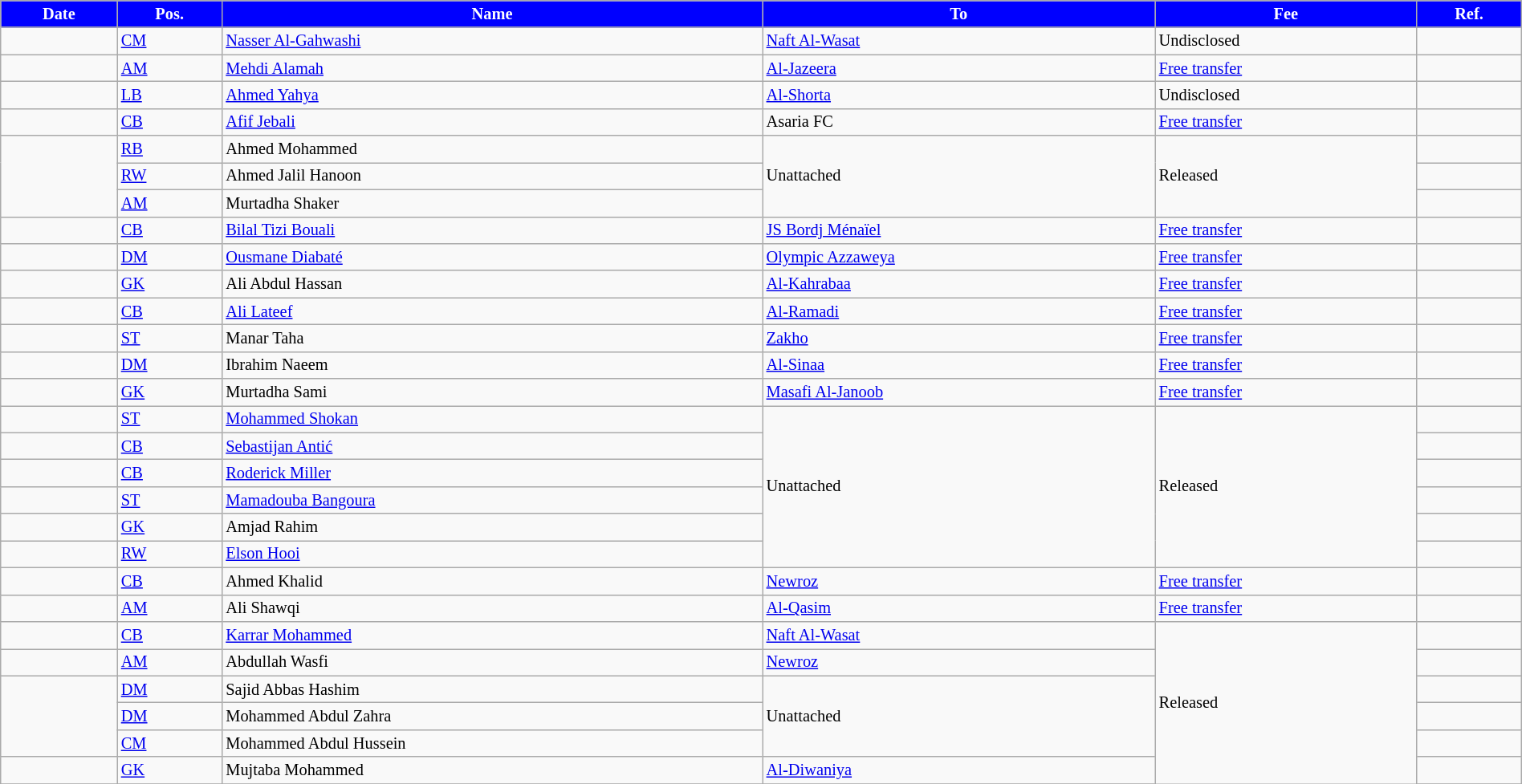<table class="wikitable sortable" style="width:100%; text-align:center; font-size:85%; text-align:left;">
<tr>
<th style="color:white; background:blue;">Date</th>
<th style="color:white; background:blue;">Pos.</th>
<th style="color:white; background:blue;">Name</th>
<th style="color:white; background:blue;">To</th>
<th style="color:white; background:blue;">Fee</th>
<th style="color:white; background:blue;">Ref.</th>
</tr>
<tr>
<td rowspan="1"></td>
<td><a href='#'>CM</a></td>
<td> <a href='#'>Nasser Al-Gahwashi</a></td>
<td> <a href='#'>Naft Al-Wasat</a></td>
<td>Undisclosed</td>
<td></td>
</tr>
<tr>
<td rowspan="1"></td>
<td><a href='#'>AM</a></td>
<td> <a href='#'>Mehdi Alamah</a></td>
<td> <a href='#'>Al-Jazeera</a></td>
<td rowspan="1"><a href='#'>Free transfer</a></td>
<td></td>
</tr>
<tr>
<td rowspan="1"></td>
<td><a href='#'>LB</a></td>
<td> <a href='#'>Ahmed Yahya</a></td>
<td> <a href='#'>Al-Shorta</a></td>
<td>Undisclosed</td>
<td></td>
</tr>
<tr>
<td rowspan="1"></td>
<td><a href='#'>CB</a></td>
<td> <a href='#'>Afif Jebali</a></td>
<td> Asaria FC</td>
<td rowspan="1"><a href='#'>Free transfer</a></td>
<td></td>
</tr>
<tr>
<td rowspan="3"></td>
<td><a href='#'>RB</a></td>
<td> Ahmed Mohammed</td>
<td rowspan="3">Unattached</td>
<td rowspan="3">Released</td>
<td></td>
</tr>
<tr>
<td><a href='#'>RW</a></td>
<td> Ahmed Jalil Hanoon</td>
<td></td>
</tr>
<tr>
<td><a href='#'>AM</a></td>
<td> Murtadha Shaker</td>
<td></td>
</tr>
<tr>
<td rowspan="1"></td>
<td><a href='#'>CB</a></td>
<td> <a href='#'>Bilal Tizi Bouali</a></td>
<td> <a href='#'>JS Bordj Ménaïel</a></td>
<td rowspan="1"><a href='#'>Free transfer</a></td>
<td></td>
</tr>
<tr>
<td rowspan="1"></td>
<td><a href='#'>DM</a></td>
<td> <a href='#'>Ousmane Diabaté</a></td>
<td> <a href='#'>Olympic Azzaweya</a></td>
<td rowspan="1"><a href='#'>Free transfer</a></td>
<td></td>
</tr>
<tr>
<td></td>
<td><a href='#'>GK</a></td>
<td> Ali Abdul Hassan</td>
<td> <a href='#'>Al-Kahrabaa</a></td>
<td><a href='#'>Free transfer</a></td>
<td></td>
</tr>
<tr>
<td></td>
<td><a href='#'>CB</a></td>
<td> <a href='#'>Ali Lateef</a></td>
<td> <a href='#'>Al-Ramadi</a></td>
<td><a href='#'>Free transfer</a></td>
<td></td>
</tr>
<tr>
<td></td>
<td><a href='#'>ST</a></td>
<td> Manar Taha</td>
<td> <a href='#'>Zakho</a></td>
<td><a href='#'>Free transfer</a></td>
<td></td>
</tr>
<tr>
<td></td>
<td><a href='#'>DM</a></td>
<td> Ibrahim Naeem</td>
<td> <a href='#'>Al-Sinaa</a></td>
<td><a href='#'>Free transfer</a></td>
<td></td>
</tr>
<tr>
<td></td>
<td><a href='#'>GK</a></td>
<td> Murtadha Sami</td>
<td> <a href='#'>Masafi Al-Janoob</a></td>
<td><a href='#'>Free transfer</a></td>
<td></td>
</tr>
<tr>
<td></td>
<td><a href='#'>ST</a></td>
<td> <a href='#'>Mohammed Shokan</a></td>
<td rowspan="6">Unattached</td>
<td rowspan="6">Released</td>
<td></td>
</tr>
<tr>
<td rowspan="1"></td>
<td><a href='#'>CB</a></td>
<td> <a href='#'>Sebastijan Antić</a></td>
<td></td>
</tr>
<tr>
<td rowspan="1"></td>
<td><a href='#'>CB</a></td>
<td> <a href='#'>Roderick Miller</a></td>
<td></td>
</tr>
<tr>
<td rowspan="1"></td>
<td><a href='#'>ST</a></td>
<td> <a href='#'>Mamadouba Bangoura</a></td>
<td></td>
</tr>
<tr>
<td></td>
<td><a href='#'>GK</a></td>
<td> Amjad Rahim</td>
<td></td>
</tr>
<tr>
<td></td>
<td><a href='#'>RW</a></td>
<td> <a href='#'>Elson Hooi</a></td>
<td></td>
</tr>
<tr>
<td></td>
<td><a href='#'>CB</a></td>
<td> Ahmed Khalid</td>
<td> <a href='#'>Newroz</a></td>
<td><a href='#'>Free transfer</a></td>
<td></td>
</tr>
<tr>
<td></td>
<td><a href='#'>AM</a></td>
<td> Ali Shawqi</td>
<td> <a href='#'>Al-Qasim</a></td>
<td><a href='#'>Free transfer</a></td>
<td></td>
</tr>
<tr>
<td></td>
<td><a href='#'>CB</a></td>
<td> <a href='#'>Karrar Mohammed</a></td>
<td> <a href='#'>Naft Al-Wasat</a></td>
<td rowspan="8">Released</td>
<td></td>
</tr>
<tr>
<td></td>
<td><a href='#'>AM</a></td>
<td> Abdullah Wasfi</td>
<td> <a href='#'>Newroz</a></td>
<td></td>
</tr>
<tr>
<td rowspan="3"></td>
<td><a href='#'>DM</a></td>
<td> Sajid Abbas Hashim</td>
<td rowspan="3">Unattached</td>
<td></td>
</tr>
<tr>
<td><a href='#'>DM</a></td>
<td> Mohammed Abdul Zahra</td>
<td></td>
</tr>
<tr>
<td><a href='#'>CM</a></td>
<td> Mohammed Abdul Hussein</td>
<td></td>
</tr>
<tr>
<td></td>
<td><a href='#'>GK</a></td>
<td> Mujtaba Mohammed</td>
<td> <a href='#'>Al-Diwaniya</a></td>
<td></td>
</tr>
<tr>
</tr>
</table>
